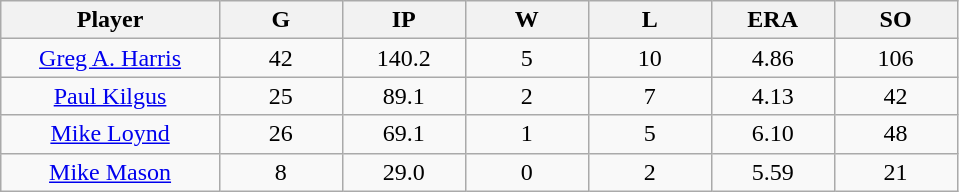<table class="wikitable sortable">
<tr>
<th bgcolor="#DDDDFF" width="16%">Player</th>
<th bgcolor="#DDDDFF" width="9%">G</th>
<th bgcolor="#DDDDFF" width="9%">IP</th>
<th bgcolor="#DDDDFF" width="9%">W</th>
<th bgcolor="#DDDDFF" width="9%">L</th>
<th bgcolor="#DDDDFF" width="9%">ERA</th>
<th bgcolor="#DDDDFF" width="9%">SO</th>
</tr>
<tr align=center>
<td><a href='#'>Greg A. Harris</a></td>
<td>42</td>
<td>140.2</td>
<td>5</td>
<td>10</td>
<td>4.86</td>
<td>106</td>
</tr>
<tr align=center>
<td><a href='#'>Paul Kilgus</a></td>
<td>25</td>
<td>89.1</td>
<td>2</td>
<td>7</td>
<td>4.13</td>
<td>42</td>
</tr>
<tr align=center>
<td><a href='#'>Mike Loynd</a></td>
<td>26</td>
<td>69.1</td>
<td>1</td>
<td>5</td>
<td>6.10</td>
<td>48</td>
</tr>
<tr align=center>
<td><a href='#'>Mike Mason</a></td>
<td>8</td>
<td>29.0</td>
<td>0</td>
<td>2</td>
<td>5.59</td>
<td>21</td>
</tr>
</table>
